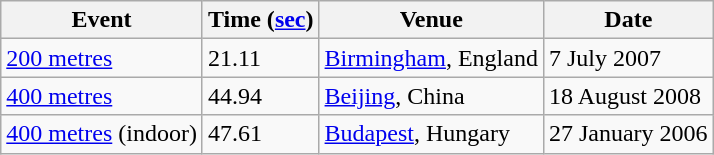<table class=wikitable>
<tr>
<th>Event</th>
<th>Time (<a href='#'>sec</a>)</th>
<th>Venue</th>
<th>Date</th>
</tr>
<tr>
<td><a href='#'>200 metres</a></td>
<td>21.11</td>
<td><a href='#'>Birmingham</a>, England</td>
<td>7 July 2007</td>
</tr>
<tr>
<td><a href='#'>400 metres</a></td>
<td>44.94</td>
<td><a href='#'>Beijing</a>, China</td>
<td>18 August 2008</td>
</tr>
<tr>
<td><a href='#'>400 metres</a> (indoor)</td>
<td>47.61</td>
<td><a href='#'>Budapest</a>, Hungary</td>
<td>27 January 2006</td>
</tr>
</table>
